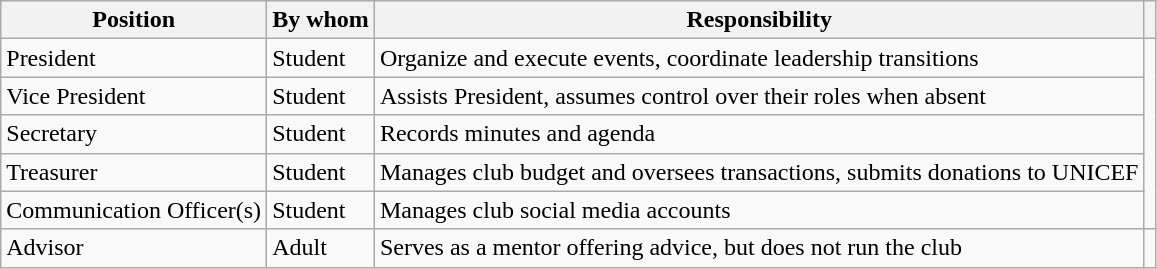<table class="wikitable sortable">
<tr>
<th scope="col">Position</th>
<th scope="col">By whom</th>
<th scope="col" class="unsortable">Responsibility</th>
<th scope="col" class="unsortable"></th>
</tr>
<tr>
<td scope="row">President</td>
<td>Student</td>
<td>Organize and execute events, coordinate leadership transitions</td>
<td rowspan="5" style="text-align:center"></td>
</tr>
<tr>
<td scope="row">Vice President</td>
<td>Student</td>
<td>Assists President, assumes control over their roles when absent</td>
</tr>
<tr>
<td scope="row">Secretary</td>
<td>Student</td>
<td>Records minutes and agenda</td>
</tr>
<tr>
<td scope="row">Treasurer</td>
<td>Student</td>
<td>Manages club budget and oversees transactions, submits donations to UNICEF</td>
</tr>
<tr>
<td scope="row">Communication Officer(s)</td>
<td>Student</td>
<td>Manages club social media accounts</td>
</tr>
<tr>
<td scope="row">Advisor</td>
<td>Adult</td>
<td>Serves as a mentor offering advice, but does not run the club</td>
<td style="text-align:center"></td>
</tr>
</table>
